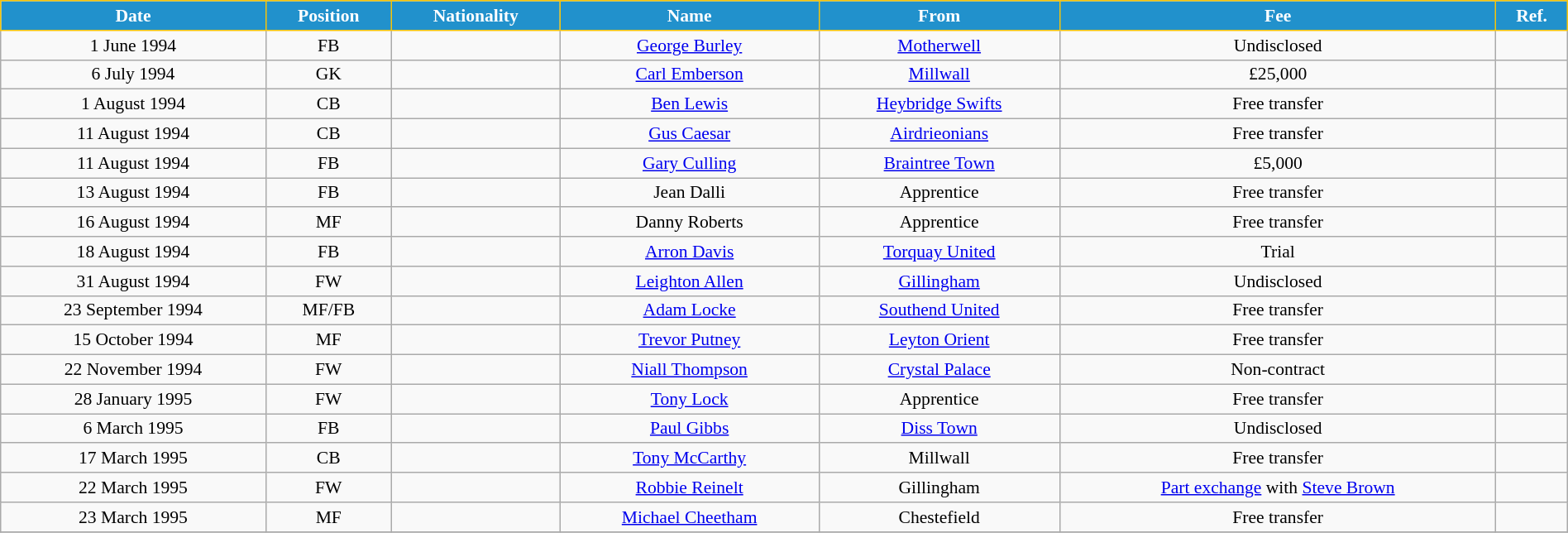<table class="wikitable" style="text-align:center; font-size:90%; width:100%;">
<tr>
<th style="background:#2191CC; color:white; border:1px solid #F7C408; text-align:center;">Date</th>
<th style="background:#2191CC; color:white; border:1px solid #F7C408; text-align:center;">Position</th>
<th style="background:#2191CC; color:white; border:1px solid #F7C408; text-align:center;">Nationality</th>
<th style="background:#2191CC; color:white; border:1px solid #F7C408; text-align:center;">Name</th>
<th style="background:#2191CC; color:white; border:1px solid #F7C408; text-align:center;">From</th>
<th style="background:#2191CC; color:white; border:1px solid #F7C408; text-align:center;">Fee</th>
<th style="background:#2191CC; color:white; border:1px solid #F7C408; text-align:center;">Ref.</th>
</tr>
<tr>
<td>1 June 1994</td>
<td>FB</td>
<td></td>
<td><a href='#'>George Burley</a></td>
<td> <a href='#'>Motherwell</a></td>
<td>Undisclosed</td>
<td></td>
</tr>
<tr>
<td>6 July 1994</td>
<td>GK</td>
<td></td>
<td><a href='#'>Carl Emberson</a></td>
<td> <a href='#'>Millwall</a></td>
<td>£25,000</td>
<td></td>
</tr>
<tr>
<td>1 August 1994</td>
<td>CB</td>
<td></td>
<td><a href='#'>Ben Lewis</a></td>
<td> <a href='#'>Heybridge Swifts</a></td>
<td>Free transfer</td>
<td></td>
</tr>
<tr>
<td>11 August 1994</td>
<td>CB</td>
<td></td>
<td><a href='#'>Gus Caesar</a></td>
<td> <a href='#'>Airdrieonians</a></td>
<td>Free transfer</td>
<td></td>
</tr>
<tr>
<td>11 August 1994</td>
<td>FB</td>
<td></td>
<td><a href='#'>Gary Culling</a></td>
<td> <a href='#'>Braintree Town</a></td>
<td>£5,000</td>
<td></td>
</tr>
<tr>
<td>13 August 1994</td>
<td>FB</td>
<td></td>
<td>Jean Dalli</td>
<td>Apprentice</td>
<td>Free transfer</td>
<td></td>
</tr>
<tr>
<td>16 August 1994</td>
<td>MF</td>
<td></td>
<td>Danny Roberts</td>
<td>Apprentice</td>
<td>Free transfer</td>
<td></td>
</tr>
<tr>
<td>18 August 1994</td>
<td>FB</td>
<td></td>
<td><a href='#'>Arron Davis</a></td>
<td> <a href='#'>Torquay United</a></td>
<td>Trial</td>
<td></td>
</tr>
<tr>
<td>31 August 1994</td>
<td>FW</td>
<td></td>
<td><a href='#'>Leighton Allen</a></td>
<td> <a href='#'>Gillingham</a></td>
<td>Undisclosed</td>
<td></td>
</tr>
<tr>
<td>23 September 1994</td>
<td>MF/FB</td>
<td></td>
<td><a href='#'>Adam Locke</a></td>
<td> <a href='#'>Southend United</a></td>
<td>Free transfer</td>
<td></td>
</tr>
<tr>
<td>15 October 1994</td>
<td>MF</td>
<td></td>
<td><a href='#'>Trevor Putney</a></td>
<td> <a href='#'>Leyton Orient</a></td>
<td>Free transfer</td>
<td></td>
</tr>
<tr>
<td>22 November 1994</td>
<td>FW</td>
<td></td>
<td><a href='#'>Niall Thompson</a></td>
<td> <a href='#'>Crystal Palace</a></td>
<td>Non-contract</td>
<td></td>
</tr>
<tr>
<td>28 January 1995</td>
<td>FW</td>
<td></td>
<td><a href='#'>Tony Lock</a></td>
<td>Apprentice</td>
<td>Free transfer</td>
<td></td>
</tr>
<tr>
<td>6 March 1995</td>
<td>FB</td>
<td></td>
<td><a href='#'>Paul Gibbs</a></td>
<td> <a href='#'>Diss Town</a></td>
<td>Undisclosed</td>
<td></td>
</tr>
<tr>
<td>17 March 1995</td>
<td>CB</td>
<td></td>
<td><a href='#'>Tony McCarthy</a></td>
<td> Millwall</td>
<td>Free transfer</td>
<td></td>
</tr>
<tr>
<td>22 March 1995</td>
<td>FW</td>
<td></td>
<td><a href='#'>Robbie Reinelt</a></td>
<td> Gillingham</td>
<td><a href='#'>Part exchange</a> with <a href='#'>Steve Brown</a></td>
<td></td>
</tr>
<tr>
<td>23 March 1995</td>
<td>MF</td>
<td></td>
<td><a href='#'>Michael Cheetham</a></td>
<td> Chestefield</td>
<td>Free transfer</td>
<td></td>
</tr>
<tr>
</tr>
</table>
